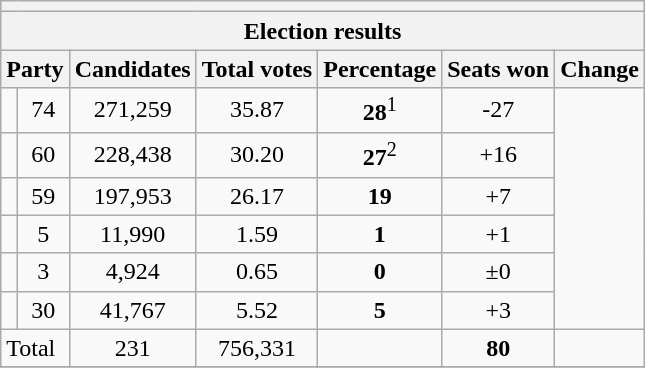<table class="wikitable">
<tr>
<th colspan=7></th>
</tr>
<tr>
<th colspan=7>Election results</th>
</tr>
<tr>
<th colspan=2>Party</th>
<th>Candidates</th>
<th>Total votes</th>
<th>Percentage</th>
<th>Seats won</th>
<th>Change</th>
</tr>
<tr>
<td></td>
<td align=center>74</td>
<td align=center>271,259</td>
<td align=center>35.87</td>
<td align=center><strong>28</strong><sup>1</sup></td>
<td align=center>-27</td>
</tr>
<tr>
<td></td>
<td align=center>60</td>
<td align=center>228,438</td>
<td align=center>30.20</td>
<td align=center><strong>27</strong><sup>2</sup></td>
<td align=center>+16</td>
</tr>
<tr>
<td></td>
<td align=center>59</td>
<td align=center>197,953</td>
<td align=center>26.17</td>
<td align=center><strong>19</strong></td>
<td align=center>+7</td>
</tr>
<tr>
<td></td>
<td align=center>5</td>
<td align=center>11,990</td>
<td align=center>1.59</td>
<td align=center><strong>1</strong></td>
<td align=center>+1</td>
</tr>
<tr>
<td></td>
<td align=center>3</td>
<td align=center>4,924</td>
<td align=center>0.65</td>
<td align=center><strong>0</strong></td>
<td align=center>±0</td>
</tr>
<tr>
<td></td>
<td align=center>30</td>
<td align=center>41,767</td>
<td align=center>5.52</td>
<td align=center><strong>5</strong></td>
<td align=center>+3</td>
</tr>
<tr>
<td colspan=2>Total</td>
<td align=center>231</td>
<td align=center>756,331</td>
<td align=center></td>
<td align=center><strong>80</strong></td>
<td></td>
</tr>
<tr>
</tr>
</table>
